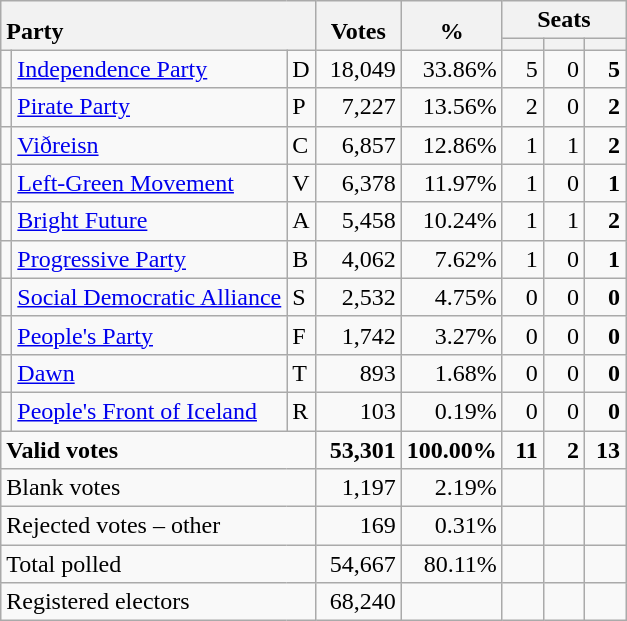<table class="wikitable" border="1" style="text-align:right;">
<tr>
<th style="text-align:left;" valign=bottom rowspan=2 colspan=3>Party</th>
<th align=center valign=bottom rowspan=2 width="50">Votes</th>
<th align=center valign=bottom rowspan=2 width="50">%</th>
<th colspan=3>Seats</th>
</tr>
<tr>
<th align=center valign=bottom width="20"><small></small></th>
<th align=center valign=bottom width="20"><small><a href='#'></a></small></th>
<th align=center valign=bottom width="20"><small></small></th>
</tr>
<tr>
<td></td>
<td align=left><a href='#'>Independence Party</a></td>
<td align=left>D</td>
<td>18,049</td>
<td>33.86%</td>
<td>5</td>
<td>0</td>
<td><strong>5</strong></td>
</tr>
<tr>
<td></td>
<td align=left><a href='#'>Pirate Party</a></td>
<td align=left>P</td>
<td>7,227</td>
<td>13.56%</td>
<td>2</td>
<td>0</td>
<td><strong>2</strong></td>
</tr>
<tr>
<td></td>
<td align=left><a href='#'>Viðreisn</a></td>
<td align=left>C</td>
<td>6,857</td>
<td>12.86%</td>
<td>1</td>
<td>1</td>
<td><strong>2</strong></td>
</tr>
<tr>
<td></td>
<td align=left><a href='#'>Left-Green Movement</a></td>
<td align=left>V</td>
<td>6,378</td>
<td>11.97%</td>
<td>1</td>
<td>0</td>
<td><strong>1</strong></td>
</tr>
<tr>
<td></td>
<td align=left><a href='#'>Bright Future</a></td>
<td align=left>A</td>
<td>5,458</td>
<td>10.24%</td>
<td>1</td>
<td>1</td>
<td><strong>2</strong></td>
</tr>
<tr>
<td></td>
<td align=left><a href='#'>Progressive Party</a></td>
<td align=left>B</td>
<td>4,062</td>
<td>7.62%</td>
<td>1</td>
<td>0</td>
<td><strong>1</strong></td>
</tr>
<tr>
<td></td>
<td align=left style="white-space: nowrap;"><a href='#'>Social Democratic Alliance</a></td>
<td align=left>S</td>
<td>2,532</td>
<td>4.75%</td>
<td>0</td>
<td>0</td>
<td><strong>0</strong></td>
</tr>
<tr>
<td></td>
<td align=left><a href='#'>People's Party</a></td>
<td align=left>F</td>
<td>1,742</td>
<td>3.27%</td>
<td>0</td>
<td>0</td>
<td><strong>0</strong></td>
</tr>
<tr>
<td></td>
<td align=left><a href='#'>Dawn</a></td>
<td align=left>T</td>
<td>893</td>
<td>1.68%</td>
<td>0</td>
<td>0</td>
<td><strong>0</strong></td>
</tr>
<tr>
<td></td>
<td align=left><a href='#'>People's Front of Iceland</a></td>
<td align=left>R</td>
<td>103</td>
<td>0.19%</td>
<td>0</td>
<td>0</td>
<td><strong>0</strong></td>
</tr>
<tr style="font-weight:bold">
<td align=left colspan=3>Valid votes</td>
<td>53,301</td>
<td>100.00%</td>
<td>11</td>
<td>2</td>
<td>13</td>
</tr>
<tr>
<td align=left colspan=3>Blank votes</td>
<td>1,197</td>
<td>2.19%</td>
<td></td>
<td></td>
<td></td>
</tr>
<tr>
<td align=left colspan=3>Rejected votes – other</td>
<td>169</td>
<td>0.31%</td>
<td></td>
<td></td>
<td></td>
</tr>
<tr>
<td align=left colspan=3>Total polled</td>
<td>54,667</td>
<td>80.11%</td>
<td></td>
<td></td>
<td></td>
</tr>
<tr>
<td align=left colspan=3>Registered electors</td>
<td>68,240</td>
<td></td>
<td></td>
<td></td>
<td></td>
</tr>
</table>
